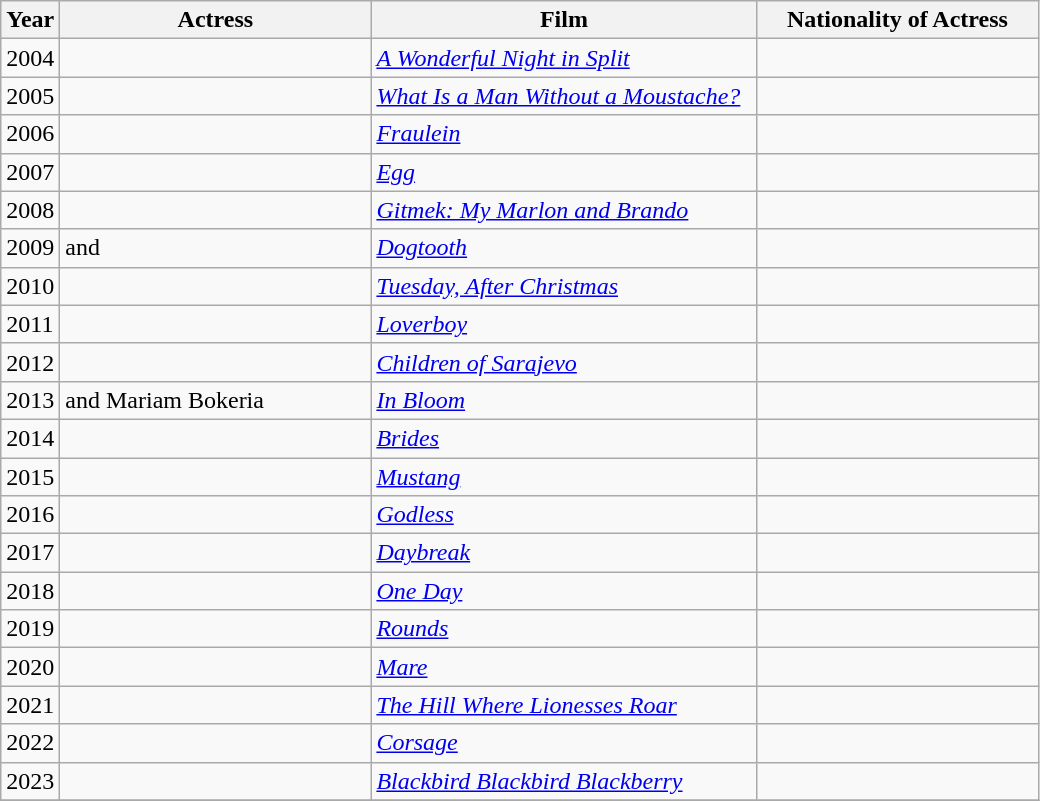<table class="wikitable sortable">
<tr>
<th style="width:30px;">Year</th>
<th style="width:200px;">Actress</th>
<th style="width:250px;">Film</th>
<th style="width:180px;">Nationality of Actress</th>
</tr>
<tr>
<td>2004</td>
<td></td>
<td><em><a href='#'>A Wonderful Night in Split</a></em></td>
<td></td>
</tr>
<tr>
<td>2005</td>
<td></td>
<td><em><a href='#'>What Is a Man Without a Moustache?</a></em></td>
<td></td>
</tr>
<tr>
<td>2006</td>
<td></td>
<td><em><a href='#'>Fraulein</a></em></td>
<td></td>
</tr>
<tr>
<td>2007</td>
<td></td>
<td><em><a href='#'>Egg</a></em></td>
<td></td>
</tr>
<tr>
<td>2008</td>
<td></td>
<td><em><a href='#'>Gitmek: My Marlon and Brando</a></em></td>
<td></td>
</tr>
<tr>
<td>2009</td>
<td> and </td>
<td><em><a href='#'>Dogtooth</a></em></td>
<td></td>
</tr>
<tr>
<td>2010</td>
<td></td>
<td><em><a href='#'>Tuesday, After Christmas</a></em></td>
<td></td>
</tr>
<tr>
<td>2011</td>
<td></td>
<td><em><a href='#'>Loverboy</a></em></td>
<td></td>
</tr>
<tr>
<td>2012</td>
<td></td>
<td><em><a href='#'>Children of Sarajevo</a></em></td>
<td></td>
</tr>
<tr>
<td>2013</td>
<td> and Mariam Bokeria</td>
<td><em><a href='#'>In Bloom</a></em></td>
<td></td>
</tr>
<tr>
<td>2014</td>
<td></td>
<td><em><a href='#'>Brides</a></em></td>
<td></td>
</tr>
<tr>
<td>2015</td>
<td><br></td>
<td><em><a href='#'>Mustang</a></em></td>
<td></td>
</tr>
<tr>
<td>2016</td>
<td></td>
<td><em><a href='#'>Godless</a></em></td>
<td></td>
</tr>
<tr>
<td>2017</td>
<td></td>
<td><em><a href='#'>Daybreak</a></em></td>
<td></td>
</tr>
<tr>
<td>2018</td>
<td></td>
<td><em><a href='#'>One Day</a></em></td>
<td></td>
</tr>
<tr>
<td>2019</td>
<td></td>
<td><em><a href='#'>Rounds</a></em></td>
<td></td>
</tr>
<tr>
<td>2020</td>
<td></td>
<td><em><a href='#'>Mare</a></em></td>
<td></td>
</tr>
<tr>
<td>2021</td>
<td><br></td>
<td><em><a href='#'>The Hill Where Lionesses Roar</a></em></td>
<td></td>
</tr>
<tr>
<td>2022</td>
<td></td>
<td><em><a href='#'>Corsage</a></em></td>
<td></td>
</tr>
<tr>
<td>2023</td>
<td></td>
<td><em><a href='#'>Blackbird Blackbird Blackberry</a></em></td>
<td></td>
</tr>
<tr>
</tr>
</table>
